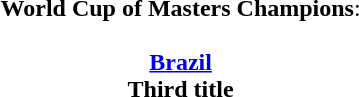<table width=95%>
<tr align=center>
<td><strong>World Cup of Masters Champions</strong>:<br><br><strong><a href='#'>Brazil</a></strong><br><strong>Third title</strong></td>
</tr>
</table>
